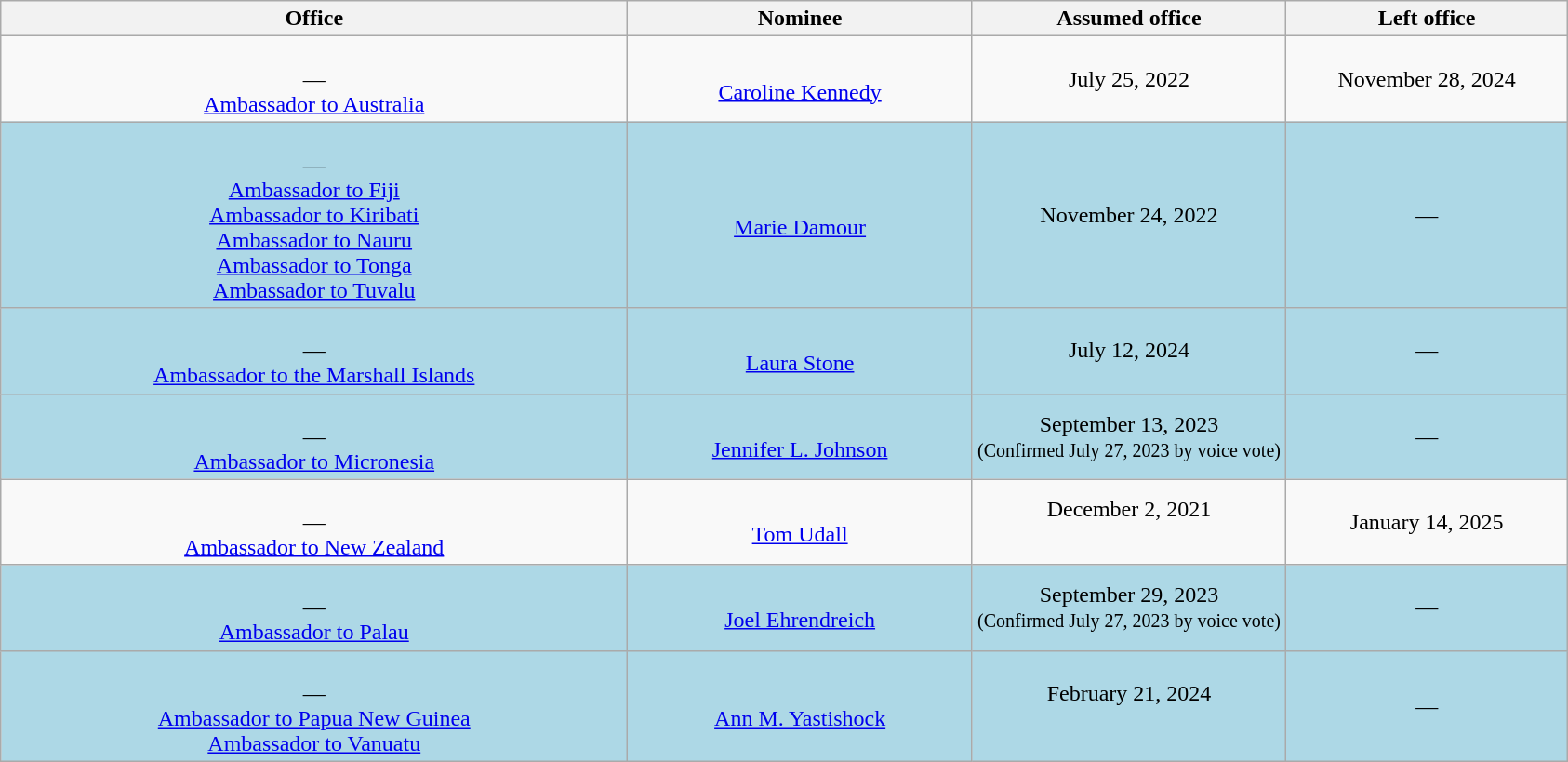<table class="wikitable sortable" style="text-align:center">
<tr>
<th style="width:40%;">Office</th>
<th style="width:22%;">Nominee</th>
<th style="width:20%;" data-sort-type="date">Assumed office</th>
<th style="width:18%;" data-sort-type="date">Left office</th>
</tr>
<tr>
<td><br>—<br><a href='#'>Ambassador to Australia</a></td>
<td><br><a href='#'>Caroline Kennedy</a></td>
<td>July 25, 2022<br></td>
<td>November 28, 2024</td>
</tr>
<tr style="background:lightblue">
<td><br>—<br><a href='#'>Ambassador to Fiji</a><br>
<a href='#'>Ambassador to Kiribati</a><br>
<a href='#'>Ambassador to Nauru</a><br>
<a href='#'>Ambassador to Tonga</a><br>
<a href='#'>Ambassador to Tuvalu</a><br></td>
<td><br><a href='#'>Marie Damour</a></td>
<td>November 24, 2022<br></td>
<td>—</td>
</tr>
<tr style="background:lightblue;">
<td><br>—<br><a href='#'>Ambassador to the Marshall Islands</a></td>
<td><br><a href='#'>Laura Stone</a></td>
<td>July 12, 2024<br></td>
<td>—</td>
</tr>
<tr style="background:lightblue">
<td><br>—<br><a href='#'>Ambassador to Micronesia</a></td>
<td><br><a href='#'>Jennifer L. Johnson</a></td>
<td>September 13, 2023<br><small>(Confirmed July 27, 2023 by voice vote)</small></td>
<td>—</td>
</tr>
<tr>
<td><br>—<br><a href='#'>Ambassador to New Zealand</a></td>
<td><br><a href='#'>Tom Udall</a></td>
<td>December 2, 2021<br><br></td>
<td>January 14, 2025</td>
</tr>
<tr style="background:lightblue">
<td><br>—<br><a href='#'>Ambassador to Palau</a></td>
<td><br><a href='#'>Joel Ehrendreich</a></td>
<td>September 29, 2023<br><small>(Confirmed July 27, 2023 by voice vote)</small></td>
<td>—</td>
</tr>
<tr style="background:lightblue">
<td><br>—<br><a href='#'>Ambassador to Papua New Guinea</a><br>
<a href='#'>Ambassador to Vanuatu</a><br></td>
<td><br><a href='#'>Ann M. Yastishock</a></td>
<td>February 21, 2024<br><br></td>
<td>—</td>
</tr>
</table>
